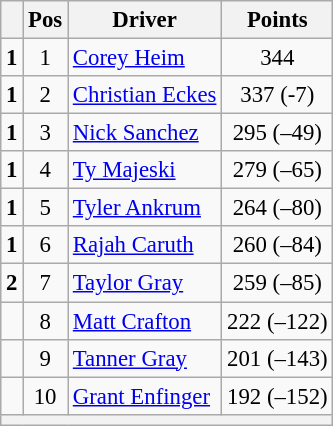<table class="wikitable" style="font-size: 95%;">
<tr>
<th></th>
<th>Pos</th>
<th>Driver</th>
<th>Points</th>
</tr>
<tr>
<td align="left"> <strong>1</strong></td>
<td style="text-align:center;">1</td>
<td><a href='#'>Corey Heim</a></td>
<td style="text-align:center;">344</td>
</tr>
<tr>
<td align="left"> <strong>1</strong></td>
<td style="text-align:center;">2</td>
<td><a href='#'>Christian Eckes</a></td>
<td style="text-align:center;">337 (-7)</td>
</tr>
<tr>
<td align="left"> <strong>1</strong></td>
<td style="text-align:center;">3</td>
<td><a href='#'>Nick Sanchez</a></td>
<td style="text-align:center;">295 (–49)</td>
</tr>
<tr>
<td align="left"> <strong>1</strong></td>
<td style="text-align:center;">4</td>
<td><a href='#'>Ty Majeski</a></td>
<td style="text-align:center;">279 (–65)</td>
</tr>
<tr>
<td align="left"> <strong>1</strong></td>
<td style="text-align:center;">5</td>
<td><a href='#'>Tyler Ankrum</a></td>
<td style="text-align:center;">264 (–80)</td>
</tr>
<tr>
<td align="left"> <strong>1</strong></td>
<td style="text-align:center;">6</td>
<td><a href='#'>Rajah Caruth</a></td>
<td style="text-align:center;">260 (–84)</td>
</tr>
<tr>
<td align="left"> <strong>2</strong></td>
<td style="text-align:center;">7</td>
<td><a href='#'>Taylor Gray</a></td>
<td style="text-align:center;">259 (–85)</td>
</tr>
<tr>
<td align="left"></td>
<td style="text-align:center;">8</td>
<td><a href='#'>Matt Crafton</a></td>
<td style="text-align:center;">222 (–122)</td>
</tr>
<tr>
<td align="left"></td>
<td style="text-align:center;">9</td>
<td><a href='#'>Tanner Gray</a></td>
<td style="text-align:center;">201 (–143)</td>
</tr>
<tr>
<td align="left"></td>
<td style="text-align:center;">10</td>
<td><a href='#'>Grant Enfinger</a></td>
<td style="text-align:center;">192 (–152)</td>
</tr>
<tr class="sortbottom">
<th colspan="9"></th>
</tr>
</table>
